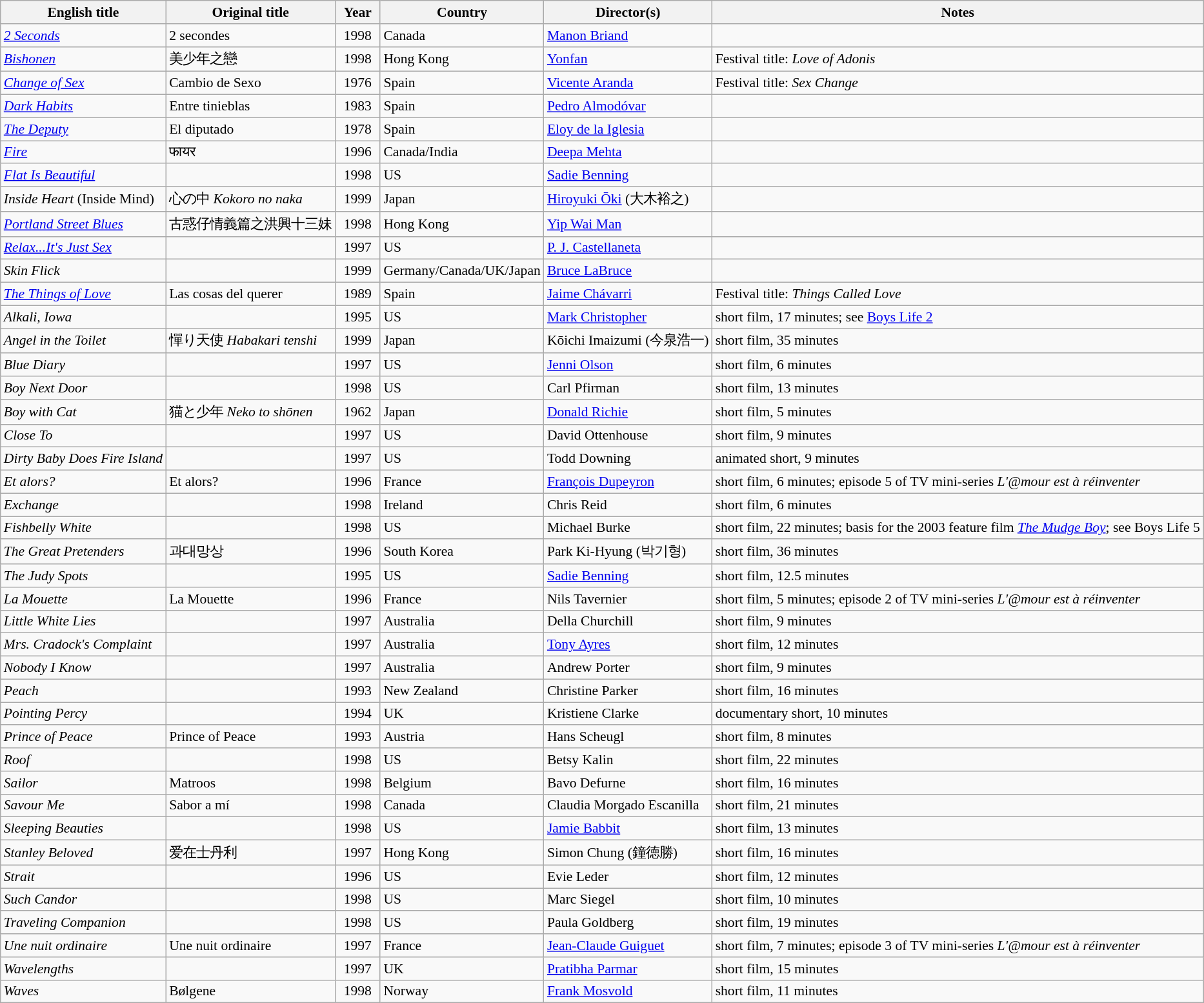<table class="wikitable" style="font-size: 90%;">
<tr>
<th>English title</th>
<th>Original title</th>
<th style="width:40px;">Year</th>
<th>Country</th>
<th>Director(s)</th>
<th>Notes</th>
</tr>
<tr>
<td><em><a href='#'>2 Seconds</a></em></td>
<td>2 secondes</td>
<td style="text-align:center;">1998</td>
<td>Canada</td>
<td><a href='#'>Manon Briand</a></td>
<td></td>
</tr>
<tr>
<td><em><a href='#'>Bishonen</a></em></td>
<td>美少年之戀</td>
<td style="text-align:center;">1998</td>
<td>Hong Kong</td>
<td><a href='#'>Yonfan</a></td>
<td>Festival title: <em>Love of Adonis</em></td>
</tr>
<tr>
<td><em><a href='#'>Change of Sex</a></em></td>
<td>Cambio de Sexo</td>
<td style="text-align:center;">1976</td>
<td>Spain</td>
<td><a href='#'>Vicente Aranda</a></td>
<td>Festival title: <em>Sex Change</em></td>
</tr>
<tr>
<td><em><a href='#'>Dark Habits</a></em></td>
<td>Entre tinieblas</td>
<td style="text-align:center;">1983</td>
<td>Spain</td>
<td><a href='#'>Pedro Almodóvar</a></td>
<td></td>
</tr>
<tr>
<td><em><a href='#'>The Deputy</a></em></td>
<td>El diputado</td>
<td style="text-align:center;">1978</td>
<td>Spain</td>
<td><a href='#'>Eloy de la Iglesia</a></td>
<td></td>
</tr>
<tr>
<td><em><a href='#'>Fire</a></em></td>
<td>फायर</td>
<td style="text-align:center;">1996</td>
<td>Canada/India</td>
<td><a href='#'>Deepa Mehta</a></td>
<td></td>
</tr>
<tr>
<td><em><a href='#'>Flat Is Beautiful</a></em></td>
<td></td>
<td style="text-align:center;">1998</td>
<td>US</td>
<td><a href='#'>Sadie Benning</a></td>
<td></td>
</tr>
<tr>
<td><em>Inside Heart</em> (Inside Mind)</td>
<td>心の中 <em>Kokoro no naka</em></td>
<td style="text-align:center;">1999</td>
<td>Japan</td>
<td><a href='#'>Hiroyuki Ōki</a> (大木裕之)</td>
<td></td>
</tr>
<tr>
<td><em><a href='#'>Portland Street Blues</a></em></td>
<td>古惑仔情義篇之洪興十三妹</td>
<td style="text-align:center;">1998</td>
<td>Hong Kong</td>
<td><a href='#'>Yip Wai Man</a></td>
<td></td>
</tr>
<tr>
<td><em><a href='#'>Relax...It's Just Sex</a></em></td>
<td></td>
<td style="text-align:center;">1997</td>
<td>US</td>
<td><a href='#'>P. J. Castellaneta</a></td>
<td></td>
</tr>
<tr>
<td><em>Skin Flick</em></td>
<td></td>
<td style="text-align:center;">1999</td>
<td>Germany/Canada/UK/Japan</td>
<td><a href='#'>Bruce LaBruce</a></td>
<td></td>
</tr>
<tr>
<td><em><a href='#'>The Things of Love</a></em></td>
<td>Las cosas del querer</td>
<td style="text-align:center;">1989</td>
<td>Spain</td>
<td><a href='#'>Jaime Chávarri</a></td>
<td>Festival title: <em>Things Called Love</em></td>
</tr>
<tr>
<td><em>Alkali, Iowa</em></td>
<td></td>
<td style="text-align:center;">1995</td>
<td>US</td>
<td><a href='#'>Mark Christopher</a></td>
<td>short film, 17 minutes; see <a href='#'>Boys Life 2</a></td>
</tr>
<tr>
<td><em>Angel in the Toilet</em></td>
<td>憚り天使 <em>Habakari tenshi</em></td>
<td style="text-align:center;">1999</td>
<td>Japan</td>
<td>Kōichi Imaizumi (今泉浩一)</td>
<td>short film, 35 minutes</td>
</tr>
<tr>
<td><em>Blue Diary</em></td>
<td></td>
<td style="text-align:center;">1997</td>
<td>US</td>
<td><a href='#'>Jenni Olson</a></td>
<td>short film, 6 minutes</td>
</tr>
<tr>
<td><em>Boy Next Door</em></td>
<td></td>
<td style="text-align:center;">1998</td>
<td>US</td>
<td>Carl Pfirman</td>
<td>short film, 13 minutes</td>
</tr>
<tr>
<td><em>Boy with Cat</em></td>
<td>猫と少年 <em>Neko to shōnen</em></td>
<td style="text-align:center;">1962</td>
<td>Japan</td>
<td><a href='#'>Donald Richie</a></td>
<td>short film, 5 minutes</td>
</tr>
<tr>
<td><em>Close To</em></td>
<td></td>
<td style="text-align:center;">1997</td>
<td>US</td>
<td>David Ottenhouse</td>
<td>short film, 9 minutes</td>
</tr>
<tr>
<td><em>Dirty Baby Does Fire Island</em></td>
<td></td>
<td style="text-align:center;">1997</td>
<td>US</td>
<td>Todd Downing</td>
<td>animated short, 9 minutes</td>
</tr>
<tr>
<td><em>Et alors?</em></td>
<td>Et alors?</td>
<td style="text-align:center;">1996</td>
<td>France</td>
<td><a href='#'>François Dupeyron</a></td>
<td>short film, 6 minutes; episode 5 of TV mini-series <em>L'@mour est à réinventer</em></td>
</tr>
<tr>
<td><em>Exchange</em></td>
<td></td>
<td style="text-align:center;">1998</td>
<td>Ireland</td>
<td>Chris Reid</td>
<td>short film, 6 minutes</td>
</tr>
<tr>
<td><em>Fishbelly White</em></td>
<td></td>
<td style="text-align:center;">1998</td>
<td>US</td>
<td>Michael Burke</td>
<td>short film, 22 minutes; basis for the 2003 feature film <em><a href='#'>The Mudge Boy</a></em>; see Boys Life 5</td>
</tr>
<tr>
<td><em>The Great Pretenders</em></td>
<td>과대망상</td>
<td style="text-align:center;">1996</td>
<td>South Korea</td>
<td>Park Ki-Hyung (박기형)</td>
<td>short film, 36 minutes</td>
</tr>
<tr>
<td><em>The Judy Spots</em></td>
<td></td>
<td style="text-align:center;">1995</td>
<td>US</td>
<td><a href='#'>Sadie Benning</a></td>
<td>short film, 12.5 minutes</td>
</tr>
<tr>
<td><em>La Mouette</em></td>
<td>La Mouette</td>
<td style="text-align:center;">1996</td>
<td>France</td>
<td>Nils Tavernier</td>
<td>short film, 5 minutes; episode 2 of TV mini-series <em>L'@mour est à réinventer</em></td>
</tr>
<tr>
<td><em>Little White Lies</em></td>
<td></td>
<td style="text-align:center;">1997</td>
<td>Australia</td>
<td>Della Churchill</td>
<td>short film, 9 minutes</td>
</tr>
<tr>
<td><em>Mrs. Cradock's Complaint</em></td>
<td></td>
<td style="text-align:center;">1997</td>
<td>Australia</td>
<td><a href='#'>Tony Ayres</a></td>
<td>short film, 12 minutes</td>
</tr>
<tr>
<td><em>Nobody I Know</em></td>
<td></td>
<td style="text-align:center;">1997</td>
<td>Australia</td>
<td>Andrew Porter</td>
<td>short film, 9 minutes</td>
</tr>
<tr>
<td><em>Peach</em></td>
<td></td>
<td style="text-align:center;">1993</td>
<td>New Zealand</td>
<td>Christine Parker</td>
<td>short film, 16 minutes</td>
</tr>
<tr>
<td><em>Pointing Percy</em></td>
<td></td>
<td style="text-align:center;">1994</td>
<td>UK</td>
<td>Kristiene Clarke</td>
<td>documentary short, 10 minutes</td>
</tr>
<tr>
<td><em>Prince of Peace</em></td>
<td>Prince of Peace</td>
<td style="text-align:center;">1993</td>
<td>Austria</td>
<td>Hans Scheugl</td>
<td>short film, 8 minutes</td>
</tr>
<tr>
<td><em>Roof</em></td>
<td></td>
<td style="text-align:center;">1998</td>
<td>US</td>
<td>Betsy Kalin</td>
<td>short film, 22 minutes</td>
</tr>
<tr>
<td><em>Sailor</em></td>
<td>Matroos</td>
<td style="text-align:center;">1998</td>
<td>Belgium</td>
<td>Bavo Defurne</td>
<td>short film, 16 minutes</td>
</tr>
<tr>
<td><em>Savour Me</em></td>
<td>Sabor a mí</td>
<td style="text-align:center;">1998</td>
<td>Canada</td>
<td>Claudia Morgado Escanilla</td>
<td>short film, 21 minutes</td>
</tr>
<tr>
<td><em>Sleeping Beauties</em></td>
<td></td>
<td style="text-align:center;">1998</td>
<td>US</td>
<td><a href='#'>Jamie Babbit</a></td>
<td>short film, 13 minutes</td>
</tr>
<tr>
<td><em>Stanley Beloved</em></td>
<td>爱在士丹利</td>
<td style="text-align:center;">1997</td>
<td>Hong Kong</td>
<td>Simon Chung (鐘徳勝)</td>
<td>short film, 16 minutes</td>
</tr>
<tr>
<td><em>Strait</em></td>
<td></td>
<td style="text-align:center;">1996</td>
<td>US</td>
<td>Evie Leder</td>
<td>short film, 12 minutes</td>
</tr>
<tr>
<td><em>Such Candor</em></td>
<td></td>
<td style="text-align:center;">1998</td>
<td>US</td>
<td>Marc Siegel</td>
<td>short film, 10 minutes</td>
</tr>
<tr>
<td><em>Traveling Companion</em></td>
<td></td>
<td style="text-align:center;">1998</td>
<td>US</td>
<td>Paula Goldberg</td>
<td>short film, 19 minutes</td>
</tr>
<tr>
<td><em>Une nuit ordinaire</em></td>
<td>Une nuit ordinaire</td>
<td style="text-align:center;">1997</td>
<td>France</td>
<td><a href='#'>Jean-Claude Guiguet</a></td>
<td>short film, 7 minutes; episode 3 of TV mini-series <em>L'@mour est à réinventer</em></td>
</tr>
<tr>
<td><em>Wavelengths</em></td>
<td></td>
<td style="text-align:center;">1997</td>
<td>UK</td>
<td><a href='#'>Pratibha Parmar</a></td>
<td>short film, 15 minutes</td>
</tr>
<tr>
<td><em>Waves</em></td>
<td>Bølgene</td>
<td style="text-align:center;">1998</td>
<td>Norway</td>
<td><a href='#'>Frank Mosvold</a></td>
<td>short film, 11 minutes</td>
</tr>
</table>
